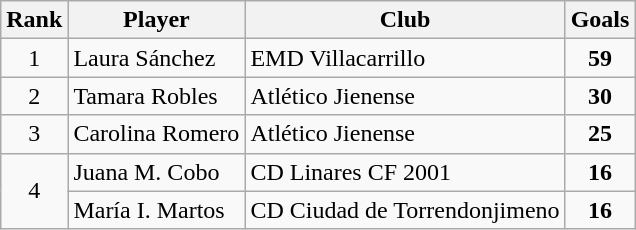<table class="wikitable" style="text-align:center">
<tr>
<th>Rank</th>
<th>Player</th>
<th>Club</th>
<th>Goals</th>
</tr>
<tr>
<td>1</td>
<td align="left">Laura Sánchez</td>
<td align="left">EMD Villacarrillo</td>
<td><strong>59</strong></td>
</tr>
<tr>
<td>2</td>
<td align="left">Tamara Robles</td>
<td align="left">Atlético Jienense</td>
<td><strong>30</strong></td>
</tr>
<tr>
<td>3</td>
<td align="left">Carolina Romero</td>
<td align="left">Atlético Jienense</td>
<td><strong>25</strong></td>
</tr>
<tr>
<td rowspan="2">4</td>
<td align="left">Juana M. Cobo</td>
<td align="left">CD Linares CF 2001</td>
<td><strong>16</strong></td>
</tr>
<tr>
<td align="left">María I. Martos</td>
<td align="left">CD Ciudad de Torrendonjimeno</td>
<td><strong>16</strong></td>
</tr>
</table>
